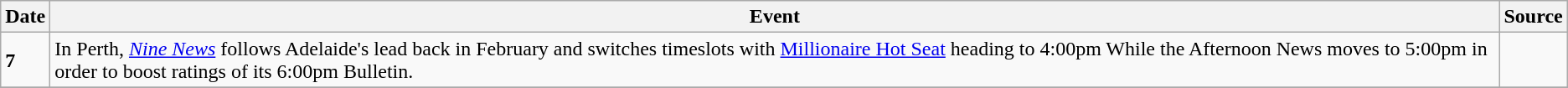<table class="wikitable">
<tr>
<th>Date</th>
<th>Event</th>
<th>Source</th>
</tr>
<tr>
<td><strong>7</strong></td>
<td>In Perth, <em><a href='#'>Nine News</a></em> follows Adelaide's lead back in February and switches timeslots with <a href='#'>Millionaire Hot Seat</a> heading to 4:00pm While the Afternoon News moves to 5:00pm in order to boost ratings of its 6:00pm Bulletin.</td>
<td></td>
</tr>
<tr>
</tr>
</table>
